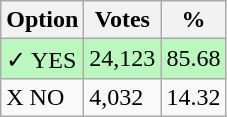<table class="wikitable">
<tr>
<th>Option</th>
<th>Votes</th>
<th>%</th>
</tr>
<tr>
<td style=background:#bbf8be>✓ YES</td>
<td style=background:#bbf8be>24,123</td>
<td style=background:#bbf8be>85.68</td>
</tr>
<tr>
<td>X NO</td>
<td>4,032</td>
<td>14.32</td>
</tr>
</table>
